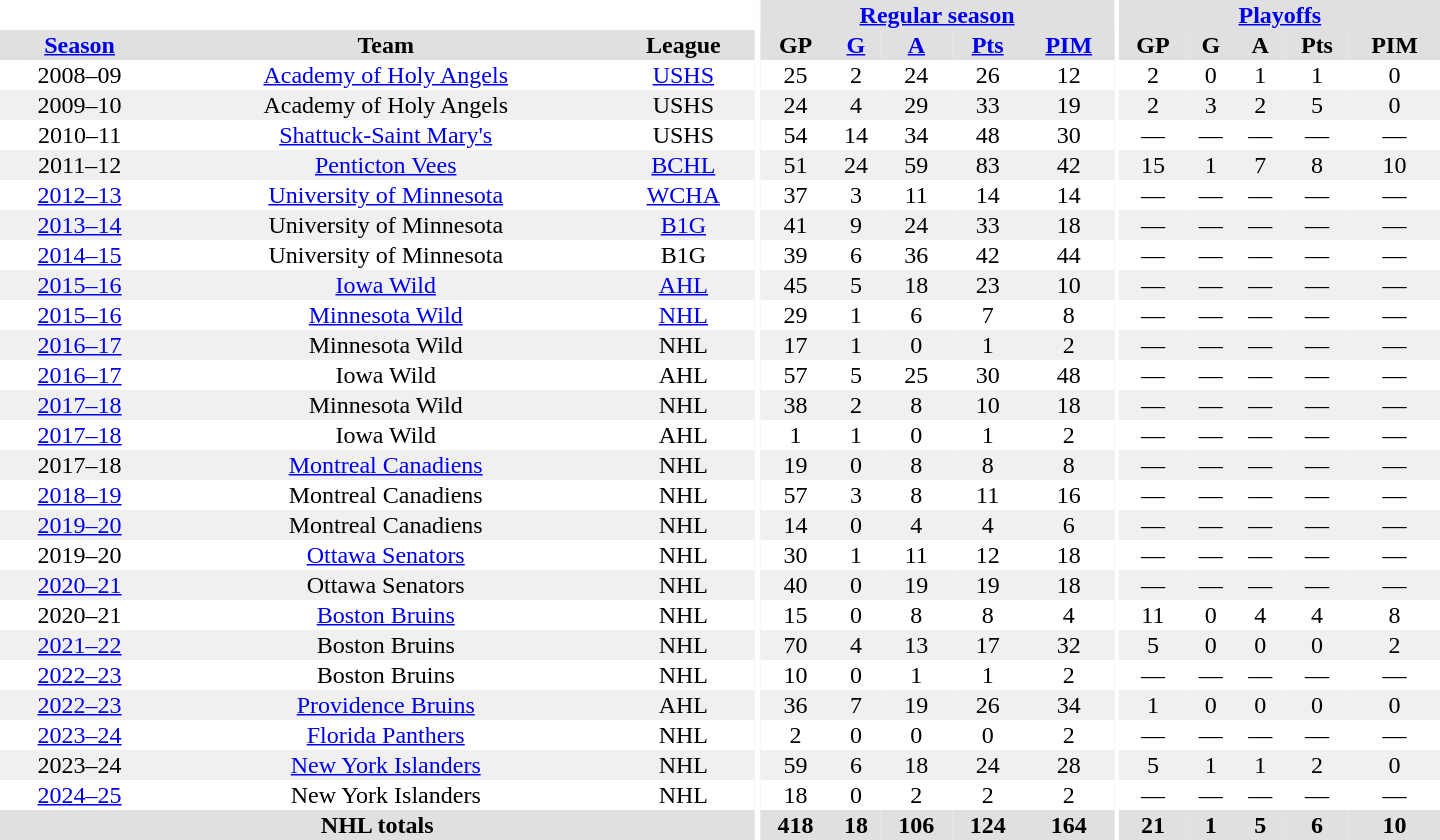<table border="0" cellpadding="1" cellspacing="0" style="text-align:center; width:60em">
<tr bgcolor="#e0e0e0">
<th colspan="3" bgcolor="#ffffff"></th>
<th rowspan="102" bgcolor="#ffffff"></th>
<th colspan="5"><a href='#'>Regular season</a></th>
<th rowspan="102" bgcolor="#ffffff"></th>
<th colspan="5"><a href='#'>Playoffs</a></th>
</tr>
<tr bgcolor="#e0e0e0">
<th><a href='#'>Season</a></th>
<th>Team</th>
<th>League</th>
<th>GP</th>
<th><a href='#'>G</a></th>
<th><a href='#'>A</a></th>
<th><a href='#'>Pts</a></th>
<th><a href='#'>PIM</a></th>
<th>GP</th>
<th>G</th>
<th>A</th>
<th>Pts</th>
<th>PIM</th>
</tr>
<tr>
<td>2008–09</td>
<td><a href='#'>Academy of Holy Angels</a></td>
<td><a href='#'>USHS</a></td>
<td>25</td>
<td>2</td>
<td>24</td>
<td>26</td>
<td>12</td>
<td>2</td>
<td>0</td>
<td>1</td>
<td>1</td>
<td>0</td>
</tr>
<tr bgcolor="#f0f0f0">
<td>2009–10</td>
<td>Academy of Holy Angels</td>
<td>USHS</td>
<td>24</td>
<td>4</td>
<td>29</td>
<td>33</td>
<td>19</td>
<td>2</td>
<td>3</td>
<td>2</td>
<td>5</td>
<td>0</td>
</tr>
<tr>
<td>2010–11</td>
<td><a href='#'>Shattuck-Saint Mary's</a></td>
<td>USHS</td>
<td>54</td>
<td>14</td>
<td>34</td>
<td>48</td>
<td>30</td>
<td>—</td>
<td>—</td>
<td>—</td>
<td>—</td>
<td>—</td>
</tr>
<tr bgcolor="#f0f0f0">
<td>2011–12</td>
<td><a href='#'>Penticton Vees</a></td>
<td><a href='#'>BCHL</a></td>
<td>51</td>
<td>24</td>
<td>59</td>
<td>83</td>
<td>42</td>
<td>15</td>
<td>1</td>
<td>7</td>
<td>8</td>
<td>10</td>
</tr>
<tr>
<td><a href='#'>2012–13</a></td>
<td><a href='#'>University of Minnesota</a></td>
<td><a href='#'>WCHA</a></td>
<td>37</td>
<td>3</td>
<td>11</td>
<td>14</td>
<td>14</td>
<td>—</td>
<td>—</td>
<td>—</td>
<td>—</td>
<td>—</td>
</tr>
<tr bgcolor="#f0f0f0">
<td><a href='#'>2013–14</a></td>
<td>University of Minnesota</td>
<td><a href='#'>B1G</a></td>
<td>41</td>
<td>9</td>
<td>24</td>
<td>33</td>
<td>18</td>
<td>—</td>
<td>—</td>
<td>—</td>
<td>—</td>
<td>—</td>
</tr>
<tr>
<td><a href='#'>2014–15</a></td>
<td>University of Minnesota</td>
<td>B1G</td>
<td>39</td>
<td>6</td>
<td>36</td>
<td>42</td>
<td>44</td>
<td>—</td>
<td>—</td>
<td>—</td>
<td>—</td>
<td>—</td>
</tr>
<tr bgcolor="#f0f0f0">
<td><a href='#'>2015–16</a></td>
<td><a href='#'>Iowa Wild</a></td>
<td><a href='#'>AHL</a></td>
<td>45</td>
<td>5</td>
<td>18</td>
<td>23</td>
<td>10</td>
<td>—</td>
<td>—</td>
<td>—</td>
<td>—</td>
<td>—</td>
</tr>
<tr>
<td><a href='#'>2015–16</a></td>
<td><a href='#'>Minnesota Wild</a></td>
<td><a href='#'>NHL</a></td>
<td>29</td>
<td>1</td>
<td>6</td>
<td>7</td>
<td>8</td>
<td>—</td>
<td>—</td>
<td>—</td>
<td>—</td>
<td>—</td>
</tr>
<tr bgcolor="#f0f0f0">
<td><a href='#'>2016–17</a></td>
<td>Minnesota Wild</td>
<td>NHL</td>
<td>17</td>
<td>1</td>
<td>0</td>
<td>1</td>
<td>2</td>
<td>—</td>
<td>—</td>
<td>—</td>
<td>—</td>
<td>—</td>
</tr>
<tr>
<td><a href='#'>2016–17</a></td>
<td>Iowa Wild</td>
<td>AHL</td>
<td>57</td>
<td>5</td>
<td>25</td>
<td>30</td>
<td>48</td>
<td>—</td>
<td>—</td>
<td>—</td>
<td>—</td>
<td>—</td>
</tr>
<tr bgcolor="#f0f0f0">
<td><a href='#'>2017–18</a></td>
<td>Minnesota Wild</td>
<td>NHL</td>
<td>38</td>
<td>2</td>
<td>8</td>
<td>10</td>
<td>18</td>
<td>—</td>
<td>—</td>
<td>—</td>
<td>—</td>
<td>—</td>
</tr>
<tr>
<td><a href='#'>2017–18</a></td>
<td>Iowa Wild</td>
<td>AHL</td>
<td>1</td>
<td>1</td>
<td>0</td>
<td>1</td>
<td>2</td>
<td>—</td>
<td>—</td>
<td>—</td>
<td>—</td>
<td>—</td>
</tr>
<tr bgcolor="#f0f0f0">
<td>2017–18</td>
<td><a href='#'>Montreal Canadiens</a></td>
<td>NHL</td>
<td>19</td>
<td>0</td>
<td>8</td>
<td>8</td>
<td>8</td>
<td>—</td>
<td>—</td>
<td>—</td>
<td>—</td>
<td>—</td>
</tr>
<tr>
<td><a href='#'>2018–19</a></td>
<td>Montreal Canadiens</td>
<td>NHL</td>
<td>57</td>
<td>3</td>
<td>8</td>
<td>11</td>
<td>16</td>
<td>—</td>
<td>—</td>
<td>—</td>
<td>—</td>
<td>—</td>
</tr>
<tr bgcolor="#f0f0f0">
<td><a href='#'>2019–20</a></td>
<td>Montreal Canadiens</td>
<td>NHL</td>
<td>14</td>
<td>0</td>
<td>4</td>
<td>4</td>
<td>6</td>
<td>—</td>
<td>—</td>
<td>—</td>
<td>—</td>
<td>—</td>
</tr>
<tr>
<td>2019–20</td>
<td><a href='#'>Ottawa Senators</a></td>
<td>NHL</td>
<td>30</td>
<td>1</td>
<td>11</td>
<td>12</td>
<td>18</td>
<td>—</td>
<td>—</td>
<td>—</td>
<td>—</td>
<td>—</td>
</tr>
<tr bgcolor="#f0f0f0">
<td><a href='#'>2020–21</a></td>
<td>Ottawa Senators</td>
<td>NHL</td>
<td>40</td>
<td>0</td>
<td>19</td>
<td>19</td>
<td>18</td>
<td>—</td>
<td>—</td>
<td>—</td>
<td>—</td>
<td>—</td>
</tr>
<tr>
<td>2020–21</td>
<td><a href='#'>Boston Bruins</a></td>
<td>NHL</td>
<td>15</td>
<td>0</td>
<td>8</td>
<td>8</td>
<td>4</td>
<td>11</td>
<td>0</td>
<td>4</td>
<td>4</td>
<td>8</td>
</tr>
<tr bgcolor="#f0f0f0">
<td><a href='#'>2021–22</a></td>
<td>Boston Bruins</td>
<td>NHL</td>
<td>70</td>
<td>4</td>
<td>13</td>
<td>17</td>
<td>32</td>
<td>5</td>
<td>0</td>
<td>0</td>
<td>0</td>
<td>2</td>
</tr>
<tr>
<td><a href='#'>2022–23</a></td>
<td>Boston Bruins</td>
<td>NHL</td>
<td>10</td>
<td>0</td>
<td>1</td>
<td>1</td>
<td>2</td>
<td>—</td>
<td>—</td>
<td>—</td>
<td>—</td>
<td>—</td>
</tr>
<tr bgcolor="#f0f0f0">
<td><a href='#'>2022–23</a></td>
<td><a href='#'>Providence Bruins</a></td>
<td>AHL</td>
<td>36</td>
<td>7</td>
<td>19</td>
<td>26</td>
<td>34</td>
<td>1</td>
<td>0</td>
<td>0</td>
<td>0</td>
<td>0</td>
</tr>
<tr>
<td><a href='#'>2023–24</a></td>
<td><a href='#'>Florida Panthers</a></td>
<td>NHL</td>
<td>2</td>
<td>0</td>
<td>0</td>
<td>0</td>
<td>2</td>
<td>—</td>
<td>—</td>
<td>—</td>
<td>—</td>
<td>—</td>
</tr>
<tr bgcolor="#f0f0f0">
<td>2023–24</td>
<td><a href='#'>New York Islanders</a></td>
<td>NHL</td>
<td>59</td>
<td>6</td>
<td>18</td>
<td>24</td>
<td>28</td>
<td>5</td>
<td>1</td>
<td>1</td>
<td>2</td>
<td>0</td>
</tr>
<tr>
<td><a href='#'>2024–25</a></td>
<td>New York Islanders</td>
<td>NHL</td>
<td>18</td>
<td>0</td>
<td>2</td>
<td>2</td>
<td>2</td>
<td>—</td>
<td>—</td>
<td>—</td>
<td>—</td>
<td>—</td>
</tr>
<tr bgcolor="#e0e0e0">
<th colspan="3">NHL totals</th>
<th>418</th>
<th>18</th>
<th>106</th>
<th>124</th>
<th>164</th>
<th>21</th>
<th>1</th>
<th>5</th>
<th>6</th>
<th>10</th>
</tr>
</table>
